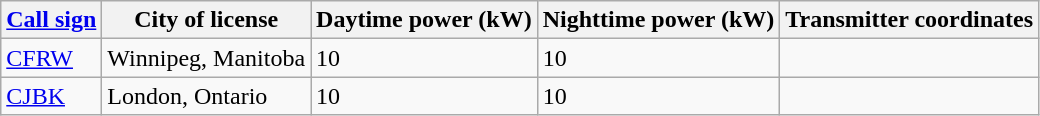<table class="wikitable sortable">
<tr>
<th><a href='#'>Call sign</a></th>
<th>City of license</th>
<th>Daytime power (kW)</th>
<th>Nighttime power (kW)</th>
<th>Transmitter coordinates</th>
</tr>
<tr>
<td><a href='#'>CFRW</a></td>
<td>Winnipeg, Manitoba</td>
<td>10</td>
<td>10</td>
<td></td>
</tr>
<tr>
<td><a href='#'>CJBK</a></td>
<td>London, Ontario</td>
<td>10</td>
<td>10</td>
<td></td>
</tr>
</table>
